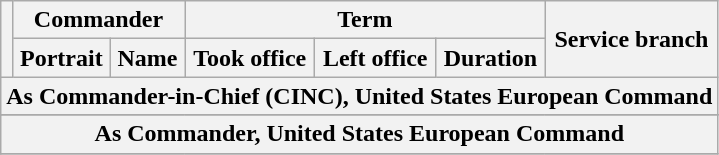<table class="wikitable sortable" style="text-align:center;">
<tr>
<th rowspan=2></th>
<th colspan=2>Commander</th>
<th colspan=3>Term</th>
<th rowspan=2>Service branch</th>
</tr>
<tr>
<th>Portrait</th>
<th>Name</th>
<th>Took office</th>
<th>Left office</th>
<th>Duration</th>
</tr>
<tr>
<th colspan=7>As Commander-in-Chief (CINC), United States European Command</th>
</tr>
<tr>
</tr>
<tr>
<th colspan=7>As Commander, United States European Command</th>
</tr>
<tr>
</tr>
</table>
